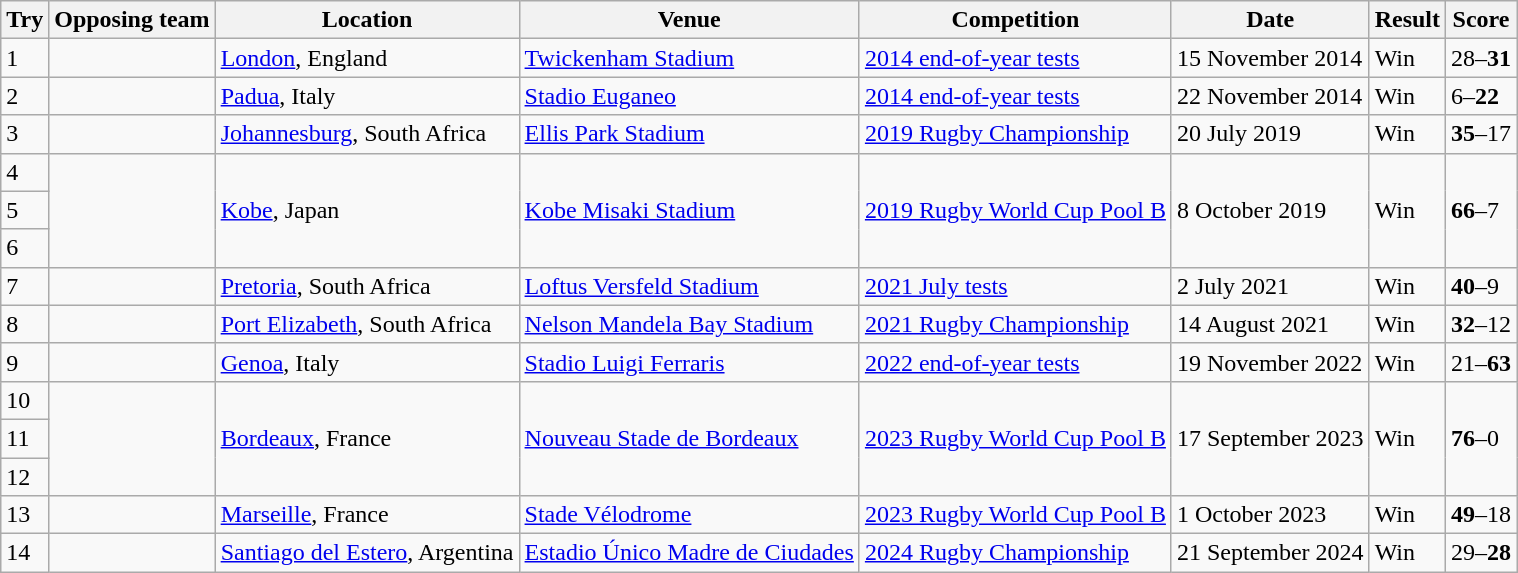<table class="wikitable" style="font-size:100%">
<tr>
<th>Try</th>
<th>Opposing team</th>
<th>Location</th>
<th>Venue</th>
<th>Competition</th>
<th>Date</th>
<th>Result</th>
<th>Score</th>
</tr>
<tr>
<td>1</td>
<td></td>
<td><a href='#'>London</a>, England</td>
<td><a href='#'>Twickenham Stadium</a></td>
<td><a href='#'>2014 end-of-year tests</a></td>
<td>15 November 2014</td>
<td>Win</td>
<td>28–<strong>31</strong></td>
</tr>
<tr>
<td>2</td>
<td></td>
<td><a href='#'>Padua</a>, Italy</td>
<td><a href='#'>Stadio Euganeo</a></td>
<td><a href='#'>2014 end-of-year tests</a></td>
<td>22 November 2014</td>
<td>Win</td>
<td>6–<strong>22</strong></td>
</tr>
<tr>
<td>3</td>
<td></td>
<td><a href='#'>Johannesburg</a>, South Africa</td>
<td><a href='#'>Ellis Park Stadium</a></td>
<td><a href='#'>2019 Rugby Championship</a></td>
<td>20 July 2019</td>
<td>Win</td>
<td><strong>35</strong>–17</td>
</tr>
<tr>
<td>4</td>
<td rowspan="3"></td>
<td rowspan="3"><a href='#'>Kobe</a>, Japan</td>
<td rowspan="3"><a href='#'>Kobe Misaki Stadium</a></td>
<td rowspan="3"><a href='#'>2019 Rugby World Cup Pool B</a></td>
<td rowspan="3">8 October 2019</td>
<td rowspan="3">Win</td>
<td rowspan="3"><strong>66</strong>–7</td>
</tr>
<tr>
<td>5</td>
</tr>
<tr>
<td>6</td>
</tr>
<tr>
<td>7</td>
<td></td>
<td><a href='#'>Pretoria</a>, South Africa</td>
<td><a href='#'>Loftus Versfeld Stadium</a></td>
<td><a href='#'>2021 July tests</a></td>
<td>2 July 2021</td>
<td>Win</td>
<td><strong>40</strong>–9</td>
</tr>
<tr>
<td>8</td>
<td></td>
<td><a href='#'>Port Elizabeth</a>, South Africa</td>
<td><a href='#'>Nelson Mandela Bay Stadium</a></td>
<td><a href='#'>2021 Rugby Championship</a></td>
<td>14 August 2021</td>
<td>Win</td>
<td><strong>32</strong>–12</td>
</tr>
<tr>
<td>9</td>
<td></td>
<td><a href='#'>Genoa</a>, Italy</td>
<td><a href='#'>Stadio Luigi Ferraris</a></td>
<td><a href='#'>2022 end-of-year tests</a></td>
<td>19 November 2022</td>
<td>Win</td>
<td>21–<strong>63</strong></td>
</tr>
<tr>
<td>10</td>
<td rowspan="3"></td>
<td rowspan="3"><a href='#'>Bordeaux</a>, France</td>
<td rowspan="3"><a href='#'>Nouveau Stade de Bordeaux</a></td>
<td rowspan="3"><a href='#'>2023 Rugby World Cup Pool B</a></td>
<td rowspan="3">17 September 2023</td>
<td rowspan="3">Win</td>
<td rowspan="3"><strong>76</strong>–0</td>
</tr>
<tr>
<td>11</td>
</tr>
<tr>
<td>12</td>
</tr>
<tr>
<td>13</td>
<td></td>
<td><a href='#'>Marseille</a>, France</td>
<td><a href='#'>Stade Vélodrome</a></td>
<td><a href='#'>2023 Rugby World Cup Pool B</a></td>
<td>1 October 2023</td>
<td>Win</td>
<td><strong>49</strong>–18</td>
</tr>
<tr>
<td>14</td>
<td></td>
<td><a href='#'>Santiago del Estero</a>, Argentina</td>
<td><a href='#'>Estadio Único Madre de Ciudades</a></td>
<td><a href='#'>2024 Rugby Championship</a></td>
<td>21 September 2024</td>
<td>Win</td>
<td>29–<strong>28</strong></td>
</tr>
</table>
